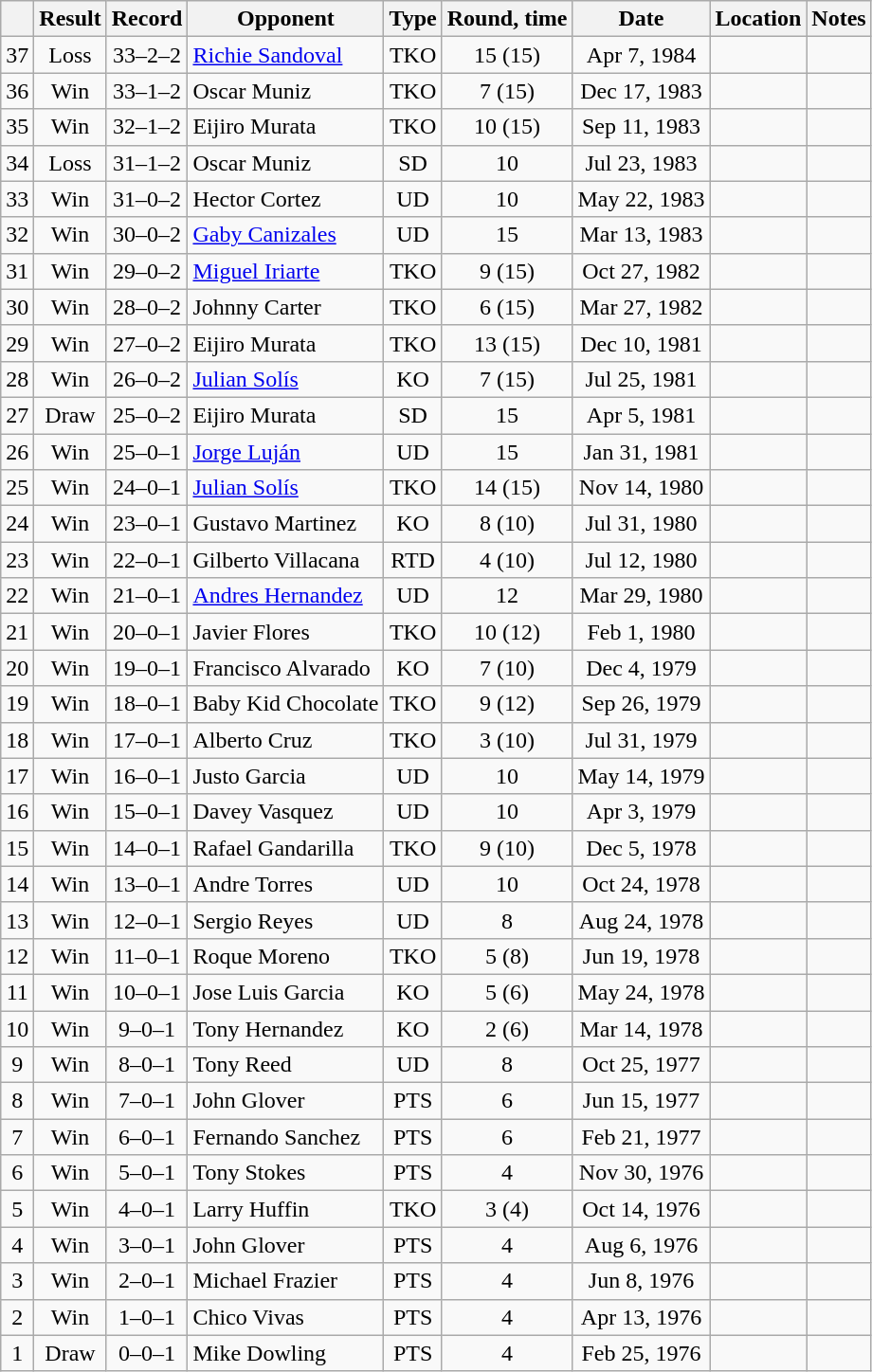<table class=wikitable style=text-align:center>
<tr>
<th></th>
<th>Result</th>
<th>Record</th>
<th>Opponent</th>
<th>Type</th>
<th>Round, time</th>
<th>Date</th>
<th>Location</th>
<th>Notes</th>
</tr>
<tr>
<td>37</td>
<td>Loss</td>
<td>33–2–2</td>
<td align=left><a href='#'>Richie Sandoval</a></td>
<td>TKO</td>
<td>15 (15)</td>
<td>Apr 7, 1984</td>
<td align=left></td>
<td align=left></td>
</tr>
<tr>
<td>36</td>
<td>Win</td>
<td>33–1–2</td>
<td align=left>Oscar Muniz</td>
<td>TKO</td>
<td>7 (15)</td>
<td>Dec 17, 1983</td>
<td align=left></td>
<td align=left></td>
</tr>
<tr>
<td>35</td>
<td>Win</td>
<td>32–1–2</td>
<td align=left>Eijiro Murata</td>
<td>TKO</td>
<td>10 (15)</td>
<td>Sep 11, 1983</td>
<td align=left></td>
<td align=left></td>
</tr>
<tr>
<td>34</td>
<td>Loss</td>
<td>31–1–2</td>
<td align=left>Oscar Muniz</td>
<td>SD</td>
<td>10</td>
<td>Jul 23, 1983</td>
<td align=left></td>
<td align=left></td>
</tr>
<tr>
<td>33</td>
<td>Win</td>
<td>31–0–2</td>
<td align=left>Hector Cortez</td>
<td>UD</td>
<td>10</td>
<td>May 22, 1983</td>
<td align=left></td>
<td align=left></td>
</tr>
<tr>
<td>32</td>
<td>Win</td>
<td>30–0–2</td>
<td align=left><a href='#'>Gaby Canizales</a></td>
<td>UD</td>
<td>15</td>
<td>Mar 13, 1983</td>
<td align=left></td>
<td align=left></td>
</tr>
<tr>
<td>31</td>
<td>Win</td>
<td>29–0–2</td>
<td align=left><a href='#'>Miguel Iriarte</a></td>
<td>TKO</td>
<td>9 (15)</td>
<td>Oct 27, 1982</td>
<td align=left></td>
<td align=left></td>
</tr>
<tr>
<td>30</td>
<td>Win</td>
<td>28–0–2</td>
<td align=left>Johnny Carter</td>
<td>TKO</td>
<td>6 (15)</td>
<td>Mar 27, 1982</td>
<td align=left></td>
<td align=left></td>
</tr>
<tr>
<td>29</td>
<td>Win</td>
<td>27–0–2</td>
<td align=left>Eijiro Murata</td>
<td>TKO</td>
<td>13 (15)</td>
<td>Dec 10, 1981</td>
<td align=left></td>
<td align=left></td>
</tr>
<tr>
<td>28</td>
<td>Win</td>
<td>26–0–2</td>
<td align=left><a href='#'>Julian Solís</a></td>
<td>KO</td>
<td>7 (15)</td>
<td>Jul 25, 1981</td>
<td align=left></td>
<td align=left></td>
</tr>
<tr>
<td>27</td>
<td>Draw</td>
<td>25–0–2</td>
<td align=left>Eijiro Murata</td>
<td>SD</td>
<td>15</td>
<td>Apr 5, 1981</td>
<td align=left></td>
<td align=left></td>
</tr>
<tr>
<td>26</td>
<td>Win</td>
<td>25–0–1</td>
<td align=left><a href='#'>Jorge Luján</a></td>
<td>UD</td>
<td>15</td>
<td>Jan 31, 1981</td>
<td align=left></td>
<td align=left></td>
</tr>
<tr>
<td>25</td>
<td>Win</td>
<td>24–0–1</td>
<td align=left><a href='#'>Julian Solís</a></td>
<td>TKO</td>
<td>14 (15)</td>
<td>Nov 14, 1980</td>
<td align=left></td>
<td align=left></td>
</tr>
<tr>
<td>24</td>
<td>Win</td>
<td>23–0–1</td>
<td align=left>Gustavo Martinez</td>
<td>KO</td>
<td>8 (10)</td>
<td>Jul 31, 1980</td>
<td align=left></td>
<td align=left></td>
</tr>
<tr>
<td>23</td>
<td>Win</td>
<td>22–0–1</td>
<td align=left>Gilberto Villacana</td>
<td>RTD</td>
<td>4 (10)</td>
<td>Jul 12, 1980</td>
<td align=left></td>
<td align=left></td>
</tr>
<tr>
<td>22</td>
<td>Win</td>
<td>21–0–1</td>
<td align=left><a href='#'>Andres Hernandez</a></td>
<td>UD</td>
<td>12</td>
<td>Mar 29, 1980</td>
<td align=left></td>
<td align=left></td>
</tr>
<tr>
<td>21</td>
<td>Win</td>
<td>20–0–1</td>
<td align=left>Javier Flores</td>
<td>TKO</td>
<td>10 (12)</td>
<td>Feb 1, 1980</td>
<td align=left></td>
<td align=left></td>
</tr>
<tr>
<td>20</td>
<td>Win</td>
<td>19–0–1</td>
<td align=left>Francisco Alvarado</td>
<td>KO</td>
<td>7 (10)</td>
<td>Dec 4, 1979</td>
<td align=left></td>
<td align=left></td>
</tr>
<tr>
<td>19</td>
<td>Win</td>
<td>18–0–1</td>
<td align=left>Baby Kid Chocolate</td>
<td>TKO</td>
<td>9 (12)</td>
<td>Sep 26, 1979</td>
<td align=left></td>
<td align=left></td>
</tr>
<tr>
<td>18</td>
<td>Win</td>
<td>17–0–1</td>
<td align=left>Alberto Cruz</td>
<td>TKO</td>
<td>3 (10)</td>
<td>Jul 31, 1979</td>
<td align=left></td>
<td align=left></td>
</tr>
<tr>
<td>17</td>
<td>Win</td>
<td>16–0–1</td>
<td align=left>Justo Garcia</td>
<td>UD</td>
<td>10</td>
<td>May 14, 1979</td>
<td align=left></td>
<td align=left></td>
</tr>
<tr>
<td>16</td>
<td>Win</td>
<td>15–0–1</td>
<td align=left>Davey Vasquez</td>
<td>UD</td>
<td>10</td>
<td>Apr 3, 1979</td>
<td align=left></td>
<td align=left></td>
</tr>
<tr>
<td>15</td>
<td>Win</td>
<td>14–0–1</td>
<td align=left>Rafael Gandarilla</td>
<td>TKO</td>
<td>9 (10)</td>
<td>Dec 5, 1978</td>
<td align=left></td>
<td align=left></td>
</tr>
<tr>
<td>14</td>
<td>Win</td>
<td>13–0–1</td>
<td align=left>Andre Torres</td>
<td>UD</td>
<td>10</td>
<td>Oct 24, 1978</td>
<td align=left></td>
<td align=left></td>
</tr>
<tr>
<td>13</td>
<td>Win</td>
<td>12–0–1</td>
<td align=left>Sergio Reyes</td>
<td>UD</td>
<td>8</td>
<td>Aug 24, 1978</td>
<td align=left></td>
<td align=left></td>
</tr>
<tr>
<td>12</td>
<td>Win</td>
<td>11–0–1</td>
<td align=left>Roque Moreno</td>
<td>TKO</td>
<td>5 (8)</td>
<td>Jun 19, 1978</td>
<td align=left></td>
<td align=left></td>
</tr>
<tr>
<td>11</td>
<td>Win</td>
<td>10–0–1</td>
<td align=left>Jose Luis Garcia</td>
<td>KO</td>
<td>5 (6)</td>
<td>May 24, 1978</td>
<td align=left></td>
<td align=left></td>
</tr>
<tr>
<td>10</td>
<td>Win</td>
<td>9–0–1</td>
<td align=left>Tony Hernandez</td>
<td>KO</td>
<td>2 (6)</td>
<td>Mar 14, 1978</td>
<td align=left></td>
<td align=left></td>
</tr>
<tr>
<td>9</td>
<td>Win</td>
<td>8–0–1</td>
<td align=left>Tony Reed</td>
<td>UD</td>
<td>8</td>
<td>Oct 25, 1977</td>
<td align=left></td>
<td align=left></td>
</tr>
<tr>
<td>8</td>
<td>Win</td>
<td>7–0–1</td>
<td align=left>John Glover</td>
<td>PTS</td>
<td>6</td>
<td>Jun 15, 1977</td>
<td align=left></td>
<td align=left></td>
</tr>
<tr>
<td>7</td>
<td>Win</td>
<td>6–0–1</td>
<td align=left>Fernando Sanchez</td>
<td>PTS</td>
<td>6</td>
<td>Feb 21, 1977</td>
<td align=left></td>
<td align=left></td>
</tr>
<tr>
<td>6</td>
<td>Win</td>
<td>5–0–1</td>
<td align=left>Tony Stokes</td>
<td>PTS</td>
<td>4</td>
<td>Nov 30, 1976</td>
<td align=left></td>
<td align=left></td>
</tr>
<tr>
<td>5</td>
<td>Win</td>
<td>4–0–1</td>
<td align=left>Larry Huffin</td>
<td>TKO</td>
<td>3 (4)</td>
<td>Oct 14, 1976</td>
<td align=left></td>
<td align=left></td>
</tr>
<tr>
<td>4</td>
<td>Win</td>
<td>3–0–1</td>
<td align=left>John Glover</td>
<td>PTS</td>
<td>4</td>
<td>Aug 6, 1976</td>
<td align=left></td>
<td align=left></td>
</tr>
<tr>
<td>3</td>
<td>Win</td>
<td>2–0–1</td>
<td align=left>Michael Frazier</td>
<td>PTS</td>
<td>4</td>
<td>Jun 8, 1976</td>
<td align=left></td>
<td align=left></td>
</tr>
<tr>
<td>2</td>
<td>Win</td>
<td>1–0–1</td>
<td align=left>Chico Vivas</td>
<td>PTS</td>
<td>4</td>
<td>Apr 13, 1976</td>
<td align=left></td>
<td align=left></td>
</tr>
<tr>
<td>1</td>
<td>Draw</td>
<td>0–0–1</td>
<td align=left>Mike Dowling</td>
<td>PTS</td>
<td>4</td>
<td>Feb 25, 1976</td>
<td align=left></td>
<td align=left></td>
</tr>
</table>
